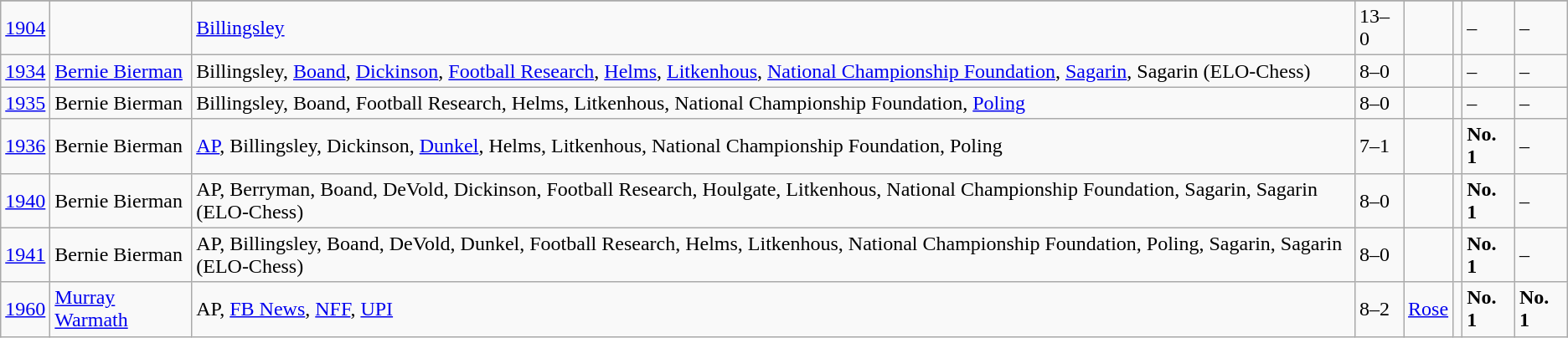<table class="wikitable">
<tr>
</tr>
<tr>
<td><a href='#'>1904</a></td>
<td></td>
<td><a href='#'>Billingsley</a></td>
<td>13–0</td>
<td></td>
<td></td>
<td>–</td>
<td>–</td>
</tr>
<tr>
<td><a href='#'>1934</a></td>
<td><a href='#'>Bernie Bierman</a></td>
<td>Billingsley, <a href='#'>Boand</a>, <a href='#'>Dickinson</a>, <a href='#'>Football Research</a>, <a href='#'>Helms</a>, <a href='#'>Litkenhous</a>, <a href='#'>National Championship Foundation</a>, <a href='#'>Sagarin</a>, Sagarin (ELO-Chess)</td>
<td>8–0</td>
<td></td>
<td></td>
<td>–</td>
<td>–</td>
</tr>
<tr>
<td><a href='#'>1935</a></td>
<td>Bernie Bierman</td>
<td>Billingsley, Boand, Football Research, Helms, Litkenhous, National Championship Foundation, <a href='#'>Poling</a></td>
<td>8–0</td>
<td></td>
<td></td>
<td>–</td>
<td>–</td>
</tr>
<tr>
<td><a href='#'>1936</a></td>
<td>Bernie Bierman</td>
<td><a href='#'>AP</a>, Billingsley, Dickinson, <a href='#'>Dunkel</a>, Helms, Litkenhous, National Championship Foundation, Poling</td>
<td>7–1</td>
<td></td>
<td></td>
<td><strong>No. 1</strong></td>
<td>–</td>
</tr>
<tr>
<td><a href='#'>1940</a></td>
<td>Bernie Bierman</td>
<td>AP, Berryman, Boand, DeVold, Dickinson, Football Research, Houlgate, Litkenhous, National Championship Foundation, Sagarin, Sagarin (ELO-Chess)</td>
<td>8–0</td>
<td></td>
<td></td>
<td><strong>No. 1</strong></td>
<td>–</td>
</tr>
<tr>
<td><a href='#'>1941</a></td>
<td>Bernie Bierman</td>
<td>AP, Billingsley, Boand, DeVold, Dunkel, Football Research, Helms, Litkenhous, National Championship Foundation, Poling, Sagarin, Sagarin (ELO-Chess)</td>
<td>8–0</td>
<td></td>
<td></td>
<td><strong>No. 1</strong></td>
<td>–</td>
</tr>
<tr>
<td><a href='#'>1960</a></td>
<td><a href='#'>Murray Warmath</a></td>
<td>AP, <a href='#'>FB News</a>, <a href='#'>NFF</a>, <a href='#'>UPI</a></td>
<td>8–2</td>
<td><a href='#'>Rose</a></td>
<td></td>
<td><strong>No. 1</strong></td>
<td><strong>No. 1</strong></td>
</tr>
</table>
